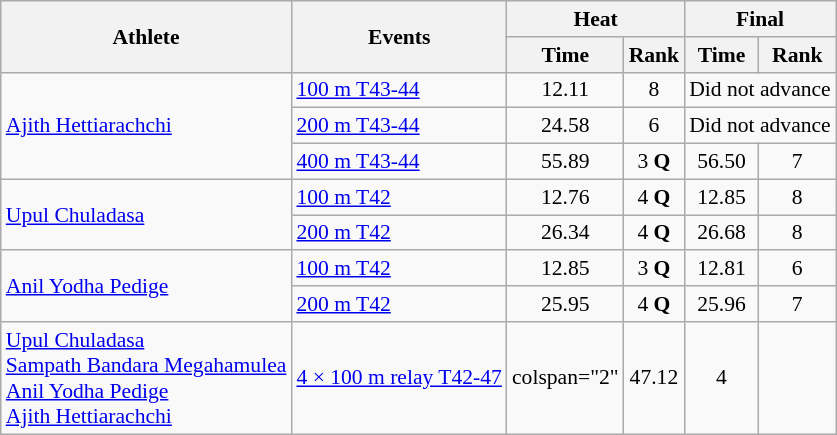<table class=wikitable style="font-size:90%">
<tr>
<th rowspan="2">Athlete</th>
<th rowspan="2">Events</th>
<th colspan="2">Heat</th>
<th colspan="2">Final</th>
</tr>
<tr>
<th>Time</th>
<th>Rank</th>
<th>Time</th>
<th>Rank</th>
</tr>
<tr align=center>
<td align=left rowspan=3><a href='#'>Ajith Hettiarachchi</a></td>
<td align=left><a href='#'>100 m T43-44</a></td>
<td>12.11</td>
<td>8</td>
<td colspan=2>Did not advance</td>
</tr>
<tr align=center>
<td align=left><a href='#'>200 m T43-44</a></td>
<td>24.58</td>
<td>6</td>
<td colspan=2>Did not advance</td>
</tr>
<tr align=center>
<td align=left><a href='#'>400 m T43-44</a></td>
<td>55.89</td>
<td>3 <strong>Q</strong></td>
<td>56.50</td>
<td>7</td>
</tr>
<tr align=center>
<td align=left rowspan=2><a href='#'>Upul Chuladasa</a></td>
<td align=left><a href='#'>100 m T42</a></td>
<td>12.76</td>
<td>4 <strong>Q</strong></td>
<td>12.85</td>
<td>8</td>
</tr>
<tr align=center>
<td align=left><a href='#'>200 m T42</a></td>
<td>26.34</td>
<td>4 <strong>Q</strong></td>
<td>26.68</td>
<td>8</td>
</tr>
<tr align=center>
<td align=left rowspan=2><a href='#'>Anil Yodha Pedige</a></td>
<td align=left><a href='#'>100 m T42</a></td>
<td>12.85</td>
<td>3 <strong>Q</strong></td>
<td>12.81</td>
<td>6</td>
</tr>
<tr align=center>
<td align=left><a href='#'>200 m T42</a></td>
<td>25.95</td>
<td>4 <strong>Q</strong></td>
<td>25.96</td>
<td>7</td>
</tr>
<tr align=center>
<td align=left><a href='#'>Upul Chuladasa</a><br><a href='#'>Sampath Bandara Megahamulea</a><br><a href='#'>Anil Yodha Pedige</a><br><a href='#'>Ajith Hettiarachchi</a></td>
<td align=left><a href='#'>4 × 100 m relay T42-47</a></td>
<td>colspan="2" </td>
<td>47.12</td>
<td>4</td>
</tr>
</table>
